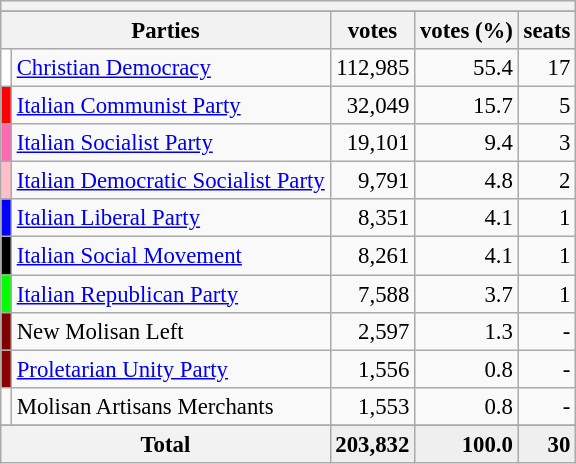<table class="wikitable" style="font-size:95%">
<tr>
<th colspan=5></th>
</tr>
<tr>
</tr>
<tr bgcolor="EFEFEF">
<th colspan=2>Parties</th>
<th>votes</th>
<th>votes (%)</th>
<th>seats</th>
</tr>
<tr>
<td bgcolor=White></td>
<td><a href='#'>Christian Democracy</a></td>
<td align=right>112,985</td>
<td align=right>55.4</td>
<td align=right>17</td>
</tr>
<tr>
<td bgcolor=Red></td>
<td><a href='#'>Italian Communist Party</a></td>
<td align=right>32,049</td>
<td align=right>15.7</td>
<td align=right>5</td>
</tr>
<tr>
<td bgcolor=Hotpink></td>
<td><a href='#'>Italian Socialist Party</a></td>
<td align=right>19,101</td>
<td align=right>9.4</td>
<td align=right>3</td>
</tr>
<tr>
<td bgcolor=Pink></td>
<td><a href='#'>Italian Democratic Socialist Party</a></td>
<td align=right>9,791</td>
<td align=right>4.8</td>
<td align=right>2</td>
</tr>
<tr>
<td bgcolor=Blue></td>
<td><a href='#'>Italian Liberal Party</a></td>
<td align=right>8,351</td>
<td align=right>4.1</td>
<td align=right>1</td>
</tr>
<tr>
<td bgcolor=Black></td>
<td><a href='#'>Italian Social Movement</a></td>
<td align=right>8,261</td>
<td align=right>4.1</td>
<td align=right>1</td>
</tr>
<tr>
<td bgcolor=Lime></td>
<td><a href='#'>Italian Republican Party</a></td>
<td align=right>7,588</td>
<td align=right>3.7</td>
<td align=right>1</td>
</tr>
<tr>
<td bgcolor=Maroon></td>
<td>New Molisan Left</td>
<td align=right>2,597</td>
<td align=right>1.3</td>
<td align=right>-</td>
</tr>
<tr>
<td bgcolor=Darkred></td>
<td><a href='#'>Proletarian Unity Party</a></td>
<td align=right>1,556</td>
<td align=right>0.8</td>
<td align=right>-</td>
</tr>
<tr>
<td bgcolor=></td>
<td>Molisan Artisans Merchants</td>
<td align=right>1,553</td>
<td align=right>0.8</td>
<td align=right>-</td>
</tr>
<tr>
</tr>
<tr bgcolor="EFEFEF">
<th colspan=2><strong>Total</strong></th>
<td align=right><strong>203,832</strong></td>
<td align=right><strong>100.0</strong></td>
<td align=right><strong>30</strong></td>
</tr>
</table>
